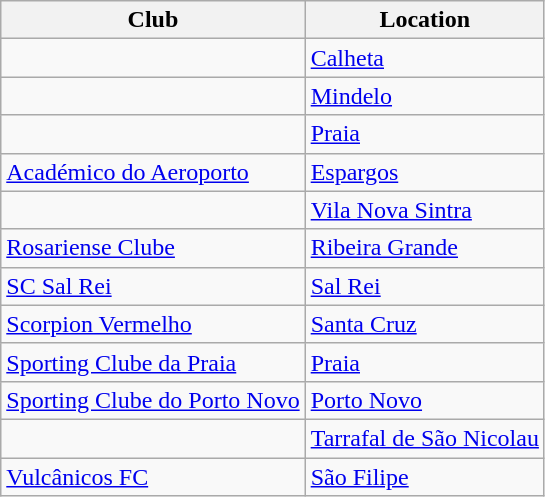<table class="wikitable sortable">
<tr>
<th>Club</th>
<th>Location</th>
</tr>
<tr>
<td></td>
<td><a href='#'>Calheta</a></td>
</tr>
<tr>
<td></td>
<td><a href='#'>Mindelo</a></td>
</tr>
<tr>
<td></td>
<td><a href='#'>Praia</a></td>
</tr>
<tr>
<td><a href='#'>Académico do Aeroporto</a></td>
<td><a href='#'>Espargos</a></td>
</tr>
<tr>
<td></td>
<td><a href='#'>Vila Nova Sintra</a></td>
</tr>
<tr>
<td><a href='#'>Rosariense Clube</a></td>
<td><a href='#'>Ribeira Grande</a></td>
</tr>
<tr>
<td><a href='#'>SC Sal Rei</a></td>
<td><a href='#'>Sal Rei</a></td>
</tr>
<tr>
<td><a href='#'>Scorpion Vermelho</a></td>
<td><a href='#'>Santa Cruz</a></td>
</tr>
<tr>
<td><a href='#'>Sporting Clube da Praia</a></td>
<td><a href='#'>Praia</a></td>
</tr>
<tr>
<td><a href='#'>Sporting Clube do Porto Novo</a></td>
<td><a href='#'>Porto Novo</a></td>
</tr>
<tr>
<td></td>
<td><a href='#'>Tarrafal de São Nicolau</a></td>
</tr>
<tr>
<td><a href='#'>Vulcânicos FC</a></td>
<td><a href='#'>São Filipe</a></td>
</tr>
</table>
